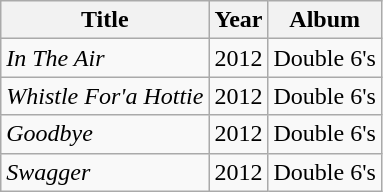<table class="wikitable">
<tr Singles>
<th>Title</th>
<th>Year</th>
<th>Album</th>
</tr>
<tr>
<td><em>In The Air</em></td>
<td>2012</td>
<td>Double 6's</td>
</tr>
<tr>
<td><em>Whistle For'a Hottie</em></td>
<td>2012</td>
<td>Double 6's</td>
</tr>
<tr>
<td><em>Goodbye</em></td>
<td>2012</td>
<td>Double 6's</td>
</tr>
<tr>
<td><em>Swagger</em></td>
<td>2012</td>
<td>Double 6's</td>
</tr>
</table>
